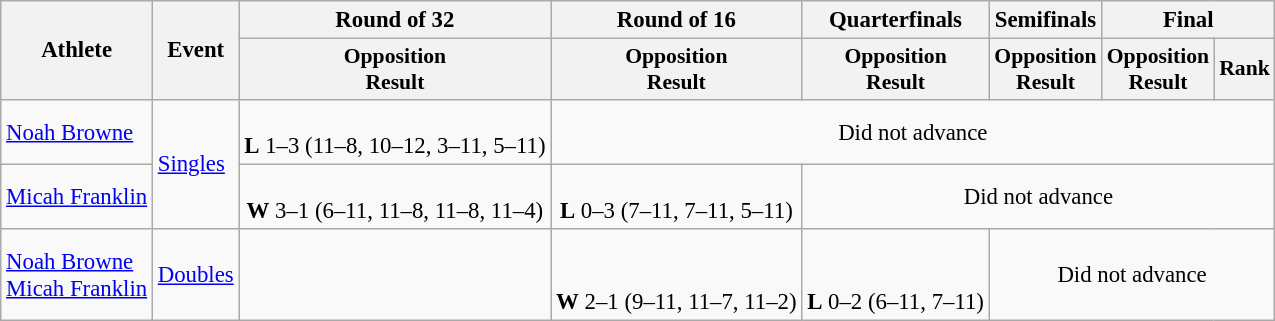<table class="wikitable" style="font-size:95%">
<tr>
<th rowspan=2>Athlete</th>
<th rowspan=2>Event</th>
<th>Round of 32</th>
<th>Round of 16</th>
<th>Quarterfinals</th>
<th>Semifinals</th>
<th colspan=2>Final</th>
</tr>
<tr style="font-size:95%">
<th>Opposition<br>Result</th>
<th>Opposition<br>Result</th>
<th>Opposition<br>Result</th>
<th>Opposition<br>Result</th>
<th>Opposition<br>Result</th>
<th>Rank</th>
</tr>
<tr align=center>
<td align=left><a href='#'>Noah Browne</a></td>
<td align=left rowspan=2><a href='#'>Singles</a></td>
<td><br><strong>L</strong> 1–3 (11–8, 10–12, 3–11, 5–11)</td>
<td colspan=5>Did not advance</td>
</tr>
<tr align=center>
<td align=left><a href='#'>Micah Franklin</a></td>
<td><br><strong>W</strong> 3–1 (6–11, 11–8, 11–8, 11–4)</td>
<td><br><strong>L</strong> 0–3 (7–11, 7–11, 5–11)</td>
<td colspan=4>Did not advance</td>
</tr>
<tr align=center>
<td align=left><a href='#'>Noah Browne</a><br><a href='#'>Micah Franklin</a></td>
<td align=left><a href='#'>Doubles</a></td>
<td></td>
<td><br><br><strong>W</strong> 2–1 (9–11, 11–7, 11–2)</td>
<td><br><br><strong>L</strong> 0–2 (6–11, 7–11)</td>
<td colspan=3>Did not advance</td>
</tr>
</table>
